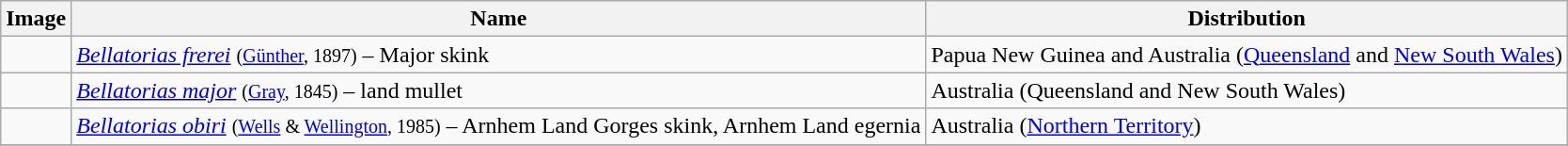<table class="wikitable">
<tr>
<th>Image</th>
<th>Name</th>
<th>Distribution</th>
</tr>
<tr>
<td></td>
<td><em><a href='#'>Bellatorias frerei</a></em> <small>(<a href='#'>Günther</a>, 1897)</small> – Major skink</td>
<td>Papua New Guinea and Australia (<a href='#'>Queensland</a> and <a href='#'>New South Wales</a>)</td>
</tr>
<tr>
<td></td>
<td><em><a href='#'>Bellatorias major</a></em> <small>(<a href='#'>Gray</a>, 1845)</small> –  land mullet</td>
<td>Australia (Queensland and New South Wales)</td>
</tr>
<tr>
<td></td>
<td><em><a href='#'>Bellatorias obiri</a></em> <small>(<a href='#'>Wells</a> & <a href='#'>Wellington</a>, 1985)</small> – Arnhem Land Gorges skink, Arnhem Land egernia</td>
<td>Australia (<a href='#'>Northern Territory</a>)</td>
</tr>
<tr>
</tr>
</table>
